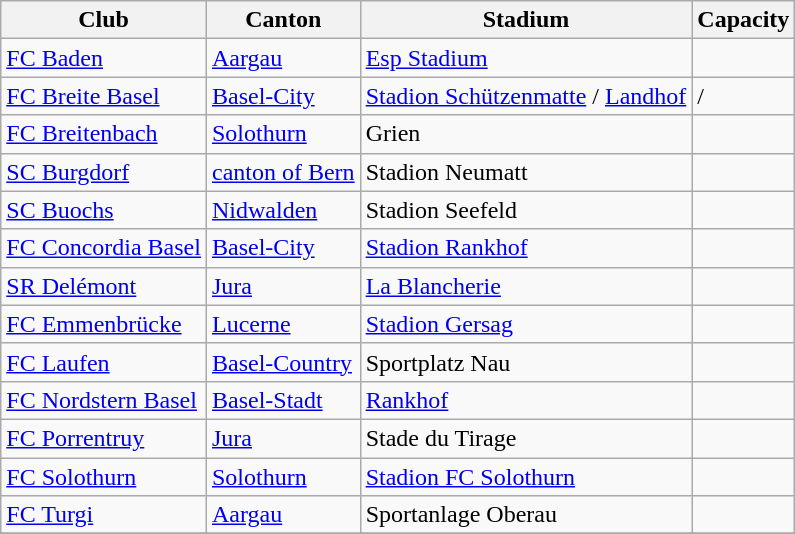<table class="wikitable">
<tr>
<th>Club</th>
<th>Canton</th>
<th>Stadium</th>
<th>Capacity</th>
</tr>
<tr>
<td><a href='#'>FC Baden</a></td>
<td><a href='#'>Aargau</a></td>
<td><a href='#'>Esp Stadium</a></td>
<td></td>
</tr>
<tr>
<td><a href='#'>FC Breite Basel</a></td>
<td><a href='#'>Basel-City</a></td>
<td><a href='#'>Stadion Schützenmatte</a> / <a href='#'>Landhof</a></td>
<td> / </td>
</tr>
<tr>
<td><a href='#'>FC Breitenbach</a></td>
<td><a href='#'>Solothurn</a></td>
<td>Grien</td>
<td></td>
</tr>
<tr>
<td><a href='#'>SC Burgdorf</a></td>
<td><a href='#'>canton of Bern</a></td>
<td>Stadion Neumatt</td>
<td></td>
</tr>
<tr>
<td><a href='#'>SC Buochs</a></td>
<td><a href='#'>Nidwalden</a></td>
<td>Stadion Seefeld</td>
<td></td>
</tr>
<tr>
<td><a href='#'>FC Concordia Basel</a></td>
<td><a href='#'>Basel-City</a></td>
<td><a href='#'>Stadion Rankhof</a></td>
<td></td>
</tr>
<tr>
<td><a href='#'>SR Delémont</a></td>
<td><a href='#'>Jura</a></td>
<td><a href='#'>La Blancherie</a></td>
<td></td>
</tr>
<tr>
<td><a href='#'>FC Emmenbrücke</a></td>
<td><a href='#'>Lucerne</a></td>
<td><a href='#'>Stadion Gersag</a></td>
<td></td>
</tr>
<tr>
<td><a href='#'>FC Laufen</a></td>
<td><a href='#'>Basel-Country</a></td>
<td>Sportplatz Nau</td>
<td></td>
</tr>
<tr>
<td><a href='#'>FC Nordstern Basel</a></td>
<td><a href='#'>Basel-Stadt</a></td>
<td><a href='#'>Rankhof</a></td>
<td></td>
</tr>
<tr>
<td><a href='#'>FC Porrentruy</a></td>
<td><a href='#'>Jura</a></td>
<td>Stade du Tirage</td>
<td></td>
</tr>
<tr>
<td><a href='#'>FC Solothurn</a></td>
<td><a href='#'>Solothurn</a></td>
<td><a href='#'>Stadion FC Solothurn</a></td>
<td></td>
</tr>
<tr>
<td><a href='#'>FC Turgi</a></td>
<td><a href='#'>Aargau</a></td>
<td>Sportanlage Oberau</td>
<td></td>
</tr>
<tr>
</tr>
</table>
